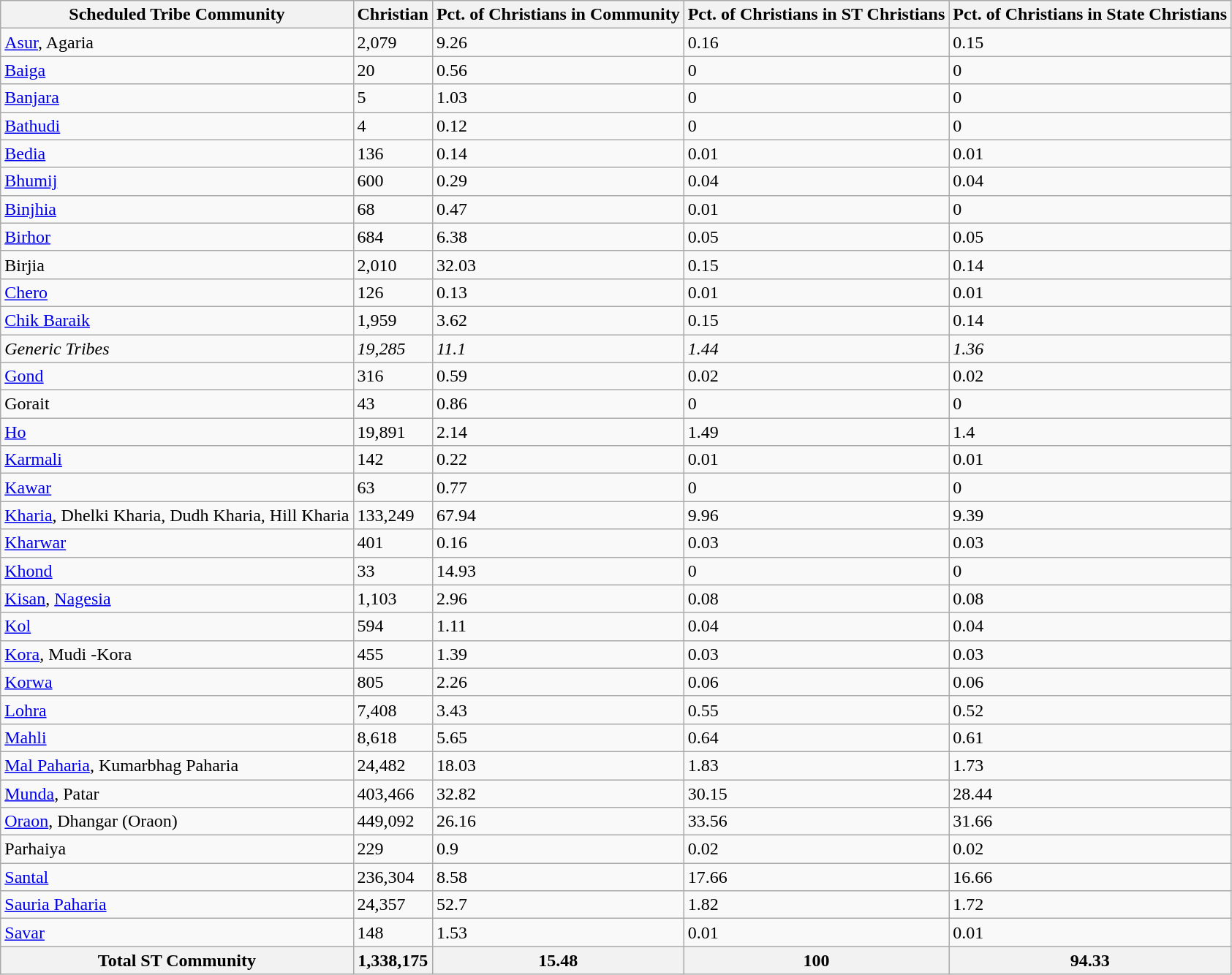<table class="wikitable sortable static-row-numbers static-row-header-text defaultright col1left hover-highlight">
<tr>
<th>Scheduled Tribe Community</th>
<th>Christian </th>
<th>Pct. of Christians in Community</th>
<th>Pct. of Christians in ST Christians</th>
<th>Pct. of Christians in State Christians</th>
</tr>
<tr>
<td><a href='#'>Asur</a>, Agaria</td>
<td>2,079</td>
<td>9.26</td>
<td>0.16</td>
<td>0.15</td>
</tr>
<tr>
<td><a href='#'>Baiga</a></td>
<td>20</td>
<td>0.56</td>
<td>0</td>
<td>0</td>
</tr>
<tr>
<td><a href='#'>Banjara</a></td>
<td>5</td>
<td>1.03</td>
<td>0</td>
<td>0</td>
</tr>
<tr>
<td><a href='#'>Bathudi</a></td>
<td>4</td>
<td>0.12</td>
<td>0</td>
<td>0</td>
</tr>
<tr>
<td><a href='#'>Bedia</a></td>
<td>136</td>
<td>0.14</td>
<td>0.01</td>
<td>0.01</td>
</tr>
<tr>
<td><a href='#'>Bhumij</a></td>
<td>600</td>
<td>0.29</td>
<td>0.04</td>
<td>0.04</td>
</tr>
<tr>
<td><a href='#'>Binjhia</a></td>
<td>68</td>
<td>0.47</td>
<td>0.01</td>
<td>0</td>
</tr>
<tr>
<td><a href='#'>Birhor</a></td>
<td>684</td>
<td>6.38</td>
<td>0.05</td>
<td>0.05</td>
</tr>
<tr>
<td>Birjia</td>
<td>2,010</td>
<td>32.03</td>
<td>0.15</td>
<td>0.14</td>
</tr>
<tr>
<td><a href='#'>Chero</a></td>
<td>126</td>
<td>0.13</td>
<td>0.01</td>
<td>0.01</td>
</tr>
<tr>
<td><a href='#'>Chik Baraik</a></td>
<td>1,959</td>
<td>3.62</td>
<td>0.15</td>
<td>0.14</td>
</tr>
<tr>
<td><em>Generic Tribes</em></td>
<td><em>19,285</em></td>
<td><em>11.1</em></td>
<td><em>1.44</em></td>
<td><em>1.36</em></td>
</tr>
<tr>
<td><a href='#'>Gond</a></td>
<td>316</td>
<td>0.59</td>
<td>0.02</td>
<td>0.02</td>
</tr>
<tr>
<td>Gorait</td>
<td>43</td>
<td>0.86</td>
<td>0</td>
<td>0</td>
</tr>
<tr>
<td><a href='#'>Ho</a></td>
<td>19,891</td>
<td>2.14</td>
<td>1.49</td>
<td>1.4</td>
</tr>
<tr>
<td><a href='#'>Karmali</a></td>
<td>142</td>
<td>0.22</td>
<td>0.01</td>
<td>0.01</td>
</tr>
<tr>
<td><a href='#'>Kawar</a></td>
<td>63</td>
<td>0.77</td>
<td>0</td>
<td>0</td>
</tr>
<tr>
<td><a href='#'>Kharia</a>, Dhelki Kharia, Dudh Kharia, Hill Kharia</td>
<td>133,249</td>
<td>67.94</td>
<td>9.96</td>
<td>9.39</td>
</tr>
<tr>
<td><a href='#'>Kharwar</a></td>
<td>401</td>
<td>0.16</td>
<td>0.03</td>
<td>0.03</td>
</tr>
<tr>
<td><a href='#'>Khond</a></td>
<td>33</td>
<td>14.93</td>
<td>0</td>
<td>0</td>
</tr>
<tr>
<td><a href='#'>Kisan</a>, <a href='#'>Nagesia</a></td>
<td>1,103</td>
<td>2.96</td>
<td>0.08</td>
<td>0.08</td>
</tr>
<tr>
<td><a href='#'>Kol</a></td>
<td>594</td>
<td>1.11</td>
<td>0.04</td>
<td>0.04</td>
</tr>
<tr>
<td><a href='#'>Kora</a>, Mudi -Kora</td>
<td>455</td>
<td>1.39</td>
<td>0.03</td>
<td>0.03</td>
</tr>
<tr>
<td><a href='#'>Korwa</a></td>
<td>805</td>
<td>2.26</td>
<td>0.06</td>
<td>0.06</td>
</tr>
<tr>
<td><a href='#'>Lohra</a></td>
<td>7,408</td>
<td>3.43</td>
<td>0.55</td>
<td>0.52</td>
</tr>
<tr>
<td><a href='#'>Mahli</a></td>
<td>8,618</td>
<td>5.65</td>
<td>0.64</td>
<td>0.61</td>
</tr>
<tr>
<td><a href='#'>Mal Paharia</a>, Kumarbhag Paharia</td>
<td>24,482</td>
<td>18.03</td>
<td>1.83</td>
<td>1.73</td>
</tr>
<tr>
<td><a href='#'>Munda</a>, Patar</td>
<td>403,466</td>
<td>32.82</td>
<td>30.15</td>
<td>28.44</td>
</tr>
<tr>
<td><a href='#'>Oraon</a>, Dhangar (Oraon)</td>
<td>449,092</td>
<td>26.16</td>
<td>33.56</td>
<td>31.66</td>
</tr>
<tr>
<td>Parhaiya</td>
<td>229</td>
<td>0.9</td>
<td>0.02</td>
<td>0.02</td>
</tr>
<tr>
<td><a href='#'>Santal</a></td>
<td>236,304</td>
<td>8.58</td>
<td>17.66</td>
<td>16.66</td>
</tr>
<tr>
<td><a href='#'>Sauria Paharia</a></td>
<td>24,357</td>
<td>52.7</td>
<td>1.82</td>
<td>1.72</td>
</tr>
<tr>
<td><a href='#'>Savar</a></td>
<td>148</td>
<td>1.53</td>
<td>0.01</td>
<td>0.01</td>
</tr>
<tr>
<th>Total ST Community</th>
<th>1,338,175</th>
<th>15.48</th>
<th>100</th>
<th>94.33</th>
</tr>
</table>
